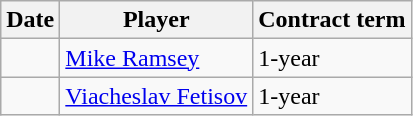<table class="wikitable">
<tr>
<th>Date</th>
<th>Player</th>
<th>Contract term</th>
</tr>
<tr>
<td></td>
<td><a href='#'>Mike Ramsey</a></td>
<td>1-year</td>
</tr>
<tr>
<td></td>
<td><a href='#'>Viacheslav Fetisov</a></td>
<td>1-year</td>
</tr>
</table>
